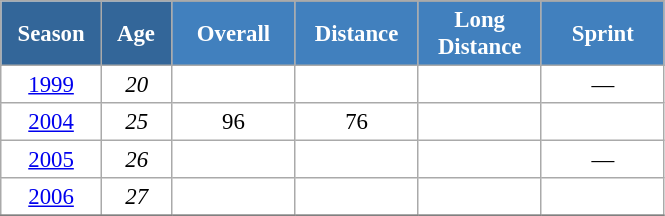<table class="wikitable" style="font-size:95%; text-align:center; border:grey solid 1px; border-collapse:collapse; background:#ffffff;">
<tr>
<th style="background-color:#369; color:white; width:60px;" rowspan="2"> Season </th>
<th style="background-color:#369; color:white; width:40px;" rowspan="2"> Age </th>
</tr>
<tr>
<th style="background-color:#4180be; color:white; width:75px;">Overall</th>
<th style="background-color:#4180be; color:white; width:75px;">Distance</th>
<th style="background-color:#4180be; color:white; width:75px;">Long Distance</th>
<th style="background-color:#4180be; color:white; width:75px;">Sprint</th>
</tr>
<tr>
<td><a href='#'>1999</a></td>
<td><em>20</em></td>
<td></td>
<td></td>
<td></td>
<td>—</td>
</tr>
<tr>
<td><a href='#'>2004</a></td>
<td><em>25</em></td>
<td>96</td>
<td>76</td>
<td></td>
<td></td>
</tr>
<tr>
<td><a href='#'>2005</a></td>
<td><em>26</em></td>
<td></td>
<td></td>
<td></td>
<td>—</td>
</tr>
<tr>
<td><a href='#'>2006</a></td>
<td><em>27</em></td>
<td></td>
<td></td>
<td></td>
<td></td>
</tr>
<tr>
</tr>
</table>
